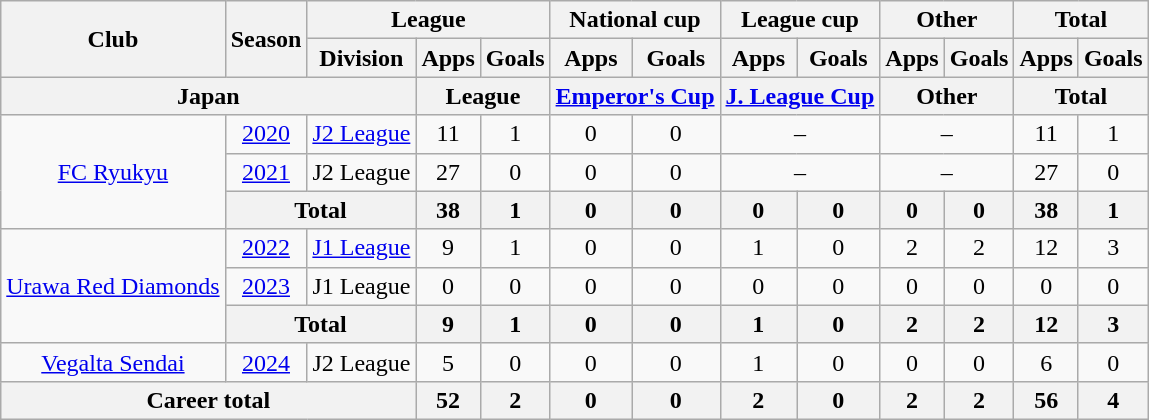<table class="wikitable" style="text-align:center">
<tr>
<th rowspan=2>Club</th>
<th rowspan=2>Season</th>
<th colspan=3>League</th>
<th colspan=2>National cup</th>
<th colspan=2>League cup</th>
<th colspan=2>Other</th>
<th colspan=2>Total</th>
</tr>
<tr>
<th>Division</th>
<th>Apps</th>
<th>Goals</th>
<th>Apps</th>
<th>Goals</th>
<th>Apps</th>
<th>Goals</th>
<th>Apps</th>
<th>Goals</th>
<th>Apps</th>
<th>Goals</th>
</tr>
<tr>
<th colspan=3>Japan</th>
<th colspan=2>League</th>
<th colspan=2><a href='#'>Emperor's Cup</a></th>
<th colspan=2><a href='#'>J. League Cup</a></th>
<th colspan=2>Other</th>
<th colspan=2>Total</th>
</tr>
<tr>
<td rowspan="3"><a href='#'>FC Ryukyu</a></td>
<td><a href='#'>2020</a></td>
<td><a href='#'>J2 League</a></td>
<td>11</td>
<td>1</td>
<td>0</td>
<td>0</td>
<td colspan="2">–</td>
<td colspan="2">–</td>
<td>11</td>
<td>1</td>
</tr>
<tr>
<td><a href='#'>2021</a></td>
<td>J2 League</td>
<td>27</td>
<td>0</td>
<td>0</td>
<td>0</td>
<td colspan="2">–</td>
<td colspan="2">–</td>
<td>27</td>
<td>0</td>
</tr>
<tr>
<th colspan="2">Total</th>
<th>38</th>
<th>1</th>
<th>0</th>
<th>0</th>
<th>0</th>
<th>0</th>
<th>0</th>
<th>0</th>
<th>38</th>
<th>1</th>
</tr>
<tr>
<td rowspan="3"><a href='#'>Urawa Red Diamonds</a></td>
<td><a href='#'>2022</a></td>
<td><a href='#'>J1 League</a></td>
<td>9</td>
<td>1</td>
<td>0</td>
<td>0</td>
<td>1</td>
<td>0</td>
<td>2</td>
<td>2</td>
<td>12</td>
<td>3</td>
</tr>
<tr>
<td><a href='#'>2023</a></td>
<td>J1 League</td>
<td>0</td>
<td>0</td>
<td>0</td>
<td>0</td>
<td>0</td>
<td>0</td>
<td>0</td>
<td>0</td>
<td>0</td>
<td>0</td>
</tr>
<tr>
<th colspan="2">Total</th>
<th>9</th>
<th>1</th>
<th>0</th>
<th>0</th>
<th>1</th>
<th>0</th>
<th>2</th>
<th>2</th>
<th>12</th>
<th>3</th>
</tr>
<tr>
<td><a href='#'>Vegalta Sendai</a></td>
<td><a href='#'>2024</a></td>
<td>J2 League</td>
<td>5</td>
<td>0</td>
<td>0</td>
<td>0</td>
<td>1</td>
<td>0</td>
<td>0</td>
<td>0</td>
<td>6</td>
<td>0</td>
</tr>
<tr>
<th colspan=3>Career total</th>
<th>52</th>
<th>2</th>
<th>0</th>
<th>0</th>
<th>2</th>
<th>0</th>
<th>2</th>
<th>2</th>
<th>56</th>
<th>4</th>
</tr>
</table>
